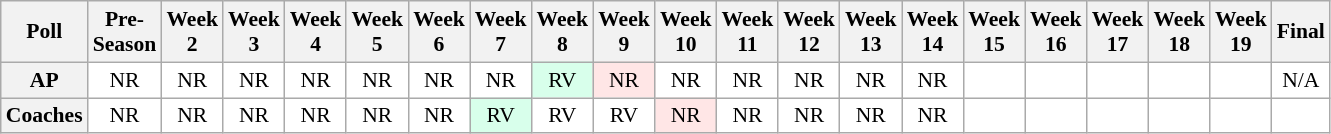<table class="wikitable" style="white-space:nowrap;font-size:90%">
<tr>
<th>Poll</th>
<th>Pre-<br>Season</th>
<th>Week<br>2</th>
<th>Week<br>3</th>
<th>Week<br>4</th>
<th>Week<br>5</th>
<th>Week<br>6</th>
<th>Week<br>7</th>
<th>Week<br>8</th>
<th>Week<br>9</th>
<th>Week<br>10</th>
<th>Week<br>11</th>
<th>Week<br>12</th>
<th>Week<br>13</th>
<th>Week<br>14</th>
<th>Week<br>15</th>
<th>Week<br>16</th>
<th>Week<br>17</th>
<th>Week<br>18</th>
<th>Week<br>19</th>
<th>Final</th>
</tr>
<tr style="text-align:center;">
<th>AP</th>
<td style="background:#FFF;">NR</td>
<td style="background:#FFF;">NR</td>
<td style="background:#FFF;">NR</td>
<td style="background:#FFF;">NR</td>
<td style="background:#FFF;">NR</td>
<td style="background:#FFF;">NR</td>
<td style="background:#FFF;">NR</td>
<td style="background:#D8FFEB;">RV</td>
<td style="background:#FFE6E6;">NR</td>
<td style="background:#FFF;">NR</td>
<td style="background:#FFF;">NR</td>
<td style="background:#FFF;">NR</td>
<td style="background:#FFF;">NR</td>
<td style="background:#FFF;">NR</td>
<td style="background:#FFF;"></td>
<td style="background:#FFF;"></td>
<td style="background:#FFF;"></td>
<td style="background:#FFF;"></td>
<td style="background:#FFF;"></td>
<td style="background:#FFF;">N/A</td>
</tr>
<tr style="text-align:center;">
<th>Coaches</th>
<td style="background:#FFF;">NR</td>
<td style="background:#FFF;">NR</td>
<td style="background:#FFF;">NR</td>
<td style="background:#FFF;">NR</td>
<td style="background:#FFF;">NR</td>
<td style="background:#FFF;">NR</td>
<td style="background:#D8FFEB;">RV</td>
<td style="background:#FFF;">RV</td>
<td style="background:#FFF;">RV</td>
<td style="background:#FFE6E6;">NR</td>
<td style="background:#FFF;">NR</td>
<td style="background:#FFF;">NR</td>
<td style="background:#FFF;">NR</td>
<td style="background:#FFF;">NR</td>
<td style="background:#FFF;"></td>
<td style="background:#FFF;"></td>
<td style="background:#FFF;"></td>
<td style="background:#FFF;"></td>
<td style="background:#FFF;"></td>
<td style="background:#FFF;"></td>
</tr>
</table>
